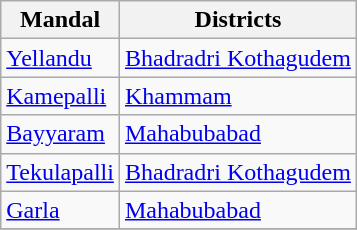<table class="wikitable sortable static-row-numbers static-row-header-hash">
<tr>
<th>Mandal</th>
<th>Districts</th>
</tr>
<tr>
<td><a href='#'>Yellandu</a></td>
<td><a href='#'>Bhadradri Kothagudem</a></td>
</tr>
<tr>
<td><a href='#'>Kamepalli</a></td>
<td><a href='#'>Khammam</a></td>
</tr>
<tr>
<td><a href='#'>Bayyaram</a></td>
<td><a href='#'>Mahabubabad</a></td>
</tr>
<tr>
<td><a href='#'>Tekulapalli</a></td>
<td><a href='#'>Bhadradri Kothagudem</a></td>
</tr>
<tr>
<td><a href='#'>Garla</a></td>
<td><a href='#'>Mahabubabad</a></td>
</tr>
<tr>
</tr>
</table>
